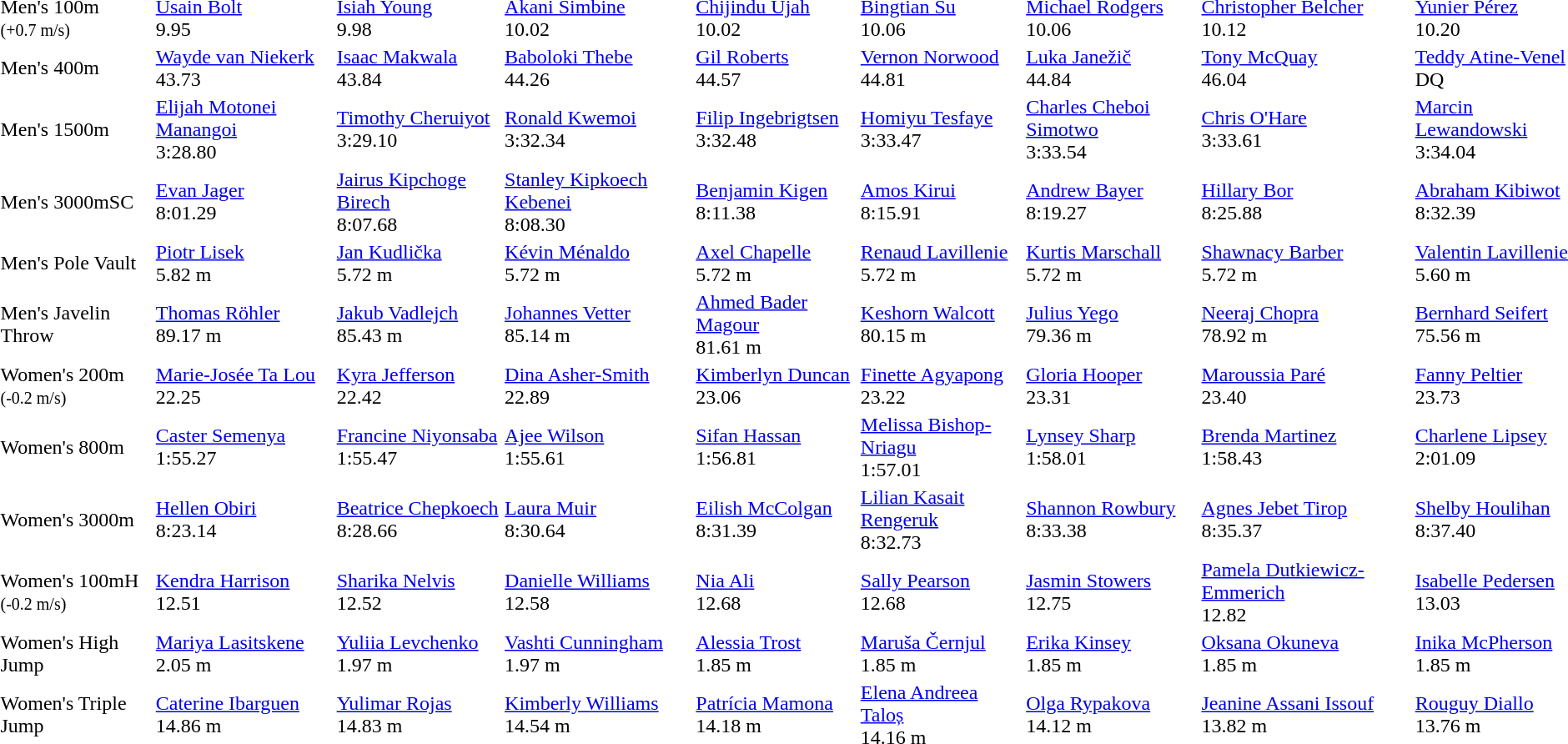<table>
<tr>
<td>Men's 100m<br><small>(+0.7 m/s)</small></td>
<td><a href='#'>Usain Bolt</a><br>  9.95</td>
<td><a href='#'>Isiah Young</a><br>  9.98</td>
<td><a href='#'>Akani Simbine</a><br>  10.02</td>
<td><a href='#'>Chijindu Ujah</a><br>  10.02</td>
<td><a href='#'>Bingtian Su</a><br>  10.06</td>
<td><a href='#'>Michael Rodgers</a><br>  10.06</td>
<td><a href='#'>Christopher Belcher</a><br>  10.12</td>
<td><a href='#'>Yunier Pérez</a><br>  10.20</td>
</tr>
<tr>
<td>Men's 400m</td>
<td><a href='#'>Wayde van Niekerk</a><br>  43.73</td>
<td><a href='#'>Isaac Makwala</a><br>  43.84</td>
<td><a href='#'>Baboloki Thebe</a><br>  44.26</td>
<td><a href='#'>Gil Roberts</a><br>  44.57</td>
<td><a href='#'>Vernon Norwood</a><br>  44.81</td>
<td><a href='#'>Luka Janežič</a><br>  44.84</td>
<td><a href='#'>Tony McQuay</a><br>  46.04</td>
<td><a href='#'>Teddy Atine-Venel</a><br>  DQ</td>
</tr>
<tr>
<td>Men's 1500m</td>
<td><a href='#'>Elijah Motonei Manangoi</a><br>  3:28.80</td>
<td><a href='#'>Timothy Cheruiyot</a><br>  3:29.10</td>
<td><a href='#'>Ronald Kwemoi</a><br>  3:32.34</td>
<td><a href='#'>Filip Ingebrigtsen</a><br>  3:32.48</td>
<td><a href='#'>Homiyu Tesfaye</a><br>  3:33.47</td>
<td><a href='#'>Charles Cheboi Simotwo</a><br>  3:33.54</td>
<td><a href='#'>Chris O'Hare</a><br>  3:33.61</td>
<td><a href='#'>Marcin Lewandowski</a><br>  3:34.04</td>
</tr>
<tr>
<td>Men's 3000mSC</td>
<td><a href='#'>Evan Jager</a><br>  8:01.29</td>
<td><a href='#'>Jairus Kipchoge Birech</a><br>  8:07.68</td>
<td><a href='#'>Stanley Kipkoech Kebenei</a><br>  8:08.30</td>
<td><a href='#'>Benjamin Kigen</a><br>  8:11.38</td>
<td><a href='#'>Amos Kirui</a><br>  8:15.91</td>
<td><a href='#'>Andrew Bayer</a><br>  8:19.27</td>
<td><a href='#'>Hillary Bor</a><br>  8:25.88</td>
<td><a href='#'>Abraham Kibiwot</a><br>  8:32.39</td>
</tr>
<tr>
<td>Men's Pole Vault</td>
<td><a href='#'>Piotr Lisek</a><br>  5.82 m</td>
<td><a href='#'>Jan Kudlička</a><br>  5.72 m</td>
<td><a href='#'>Kévin Ménaldo</a><br>  5.72 m</td>
<td><a href='#'>Axel Chapelle</a><br>  5.72 m</td>
<td><a href='#'>Renaud Lavillenie</a><br>  5.72 m</td>
<td><a href='#'>Kurtis Marschall</a><br>  5.72 m</td>
<td><a href='#'>Shawnacy Barber</a><br>  5.72 m</td>
<td><a href='#'>Valentin Lavillenie</a><br>  5.60 m</td>
</tr>
<tr>
<td>Men's Javelin Throw</td>
<td><a href='#'>Thomas Röhler</a><br>  89.17 m</td>
<td><a href='#'>Jakub Vadlejch</a><br>  85.43 m</td>
<td><a href='#'>Johannes Vetter</a><br>  85.14 m</td>
<td><a href='#'>Ahmed Bader Magour</a><br>  81.61 m</td>
<td><a href='#'>Keshorn Walcott</a><br>  80.15 m</td>
<td><a href='#'>Julius Yego</a><br>  79.36 m</td>
<td><a href='#'>Neeraj Chopra</a><br>  78.92 m</td>
<td><a href='#'>Bernhard Seifert</a><br>  75.56 m</td>
</tr>
<tr>
<td>Women's 200m<br><small>(-0.2 m/s)</small></td>
<td><a href='#'>Marie-Josée Ta Lou</a><br>  22.25</td>
<td><a href='#'>Kyra Jefferson</a><br>  22.42</td>
<td><a href='#'>Dina Asher-Smith</a><br>  22.89</td>
<td><a href='#'>Kimberlyn Duncan</a><br>  23.06</td>
<td><a href='#'>Finette Agyapong</a><br>  23.22</td>
<td><a href='#'>Gloria Hooper</a><br>  23.31</td>
<td><a href='#'>Maroussia Paré</a><br>  23.40</td>
<td><a href='#'>Fanny Peltier</a><br>  23.73</td>
</tr>
<tr>
<td>Women's 800m</td>
<td><a href='#'>Caster Semenya</a><br>  1:55.27</td>
<td><a href='#'>Francine Niyonsaba</a><br>  1:55.47</td>
<td><a href='#'>Ajee Wilson</a><br>  1:55.61</td>
<td><a href='#'>Sifan Hassan</a><br>  1:56.81</td>
<td><a href='#'>Melissa Bishop-Nriagu</a><br>  1:57.01</td>
<td><a href='#'>Lynsey Sharp</a><br>  1:58.01</td>
<td><a href='#'>Brenda Martinez</a><br>  1:58.43</td>
<td><a href='#'>Charlene Lipsey</a><br>  2:01.09</td>
</tr>
<tr>
<td>Women's 3000m</td>
<td><a href='#'>Hellen Obiri</a><br>  8:23.14</td>
<td><a href='#'>Beatrice Chepkoech</a><br>  8:28.66</td>
<td><a href='#'>Laura Muir</a><br>  8:30.64</td>
<td><a href='#'>Eilish McColgan</a><br>  8:31.39</td>
<td><a href='#'>Lilian Kasait Rengeruk</a><br>  8:32.73</td>
<td><a href='#'>Shannon Rowbury</a><br>  8:33.38</td>
<td><a href='#'>Agnes Jebet Tirop</a><br>  8:35.37</td>
<td><a href='#'>Shelby Houlihan</a><br>  8:37.40</td>
</tr>
<tr>
<td>Women's 100mH<br><small>(-0.2 m/s)</small></td>
<td><a href='#'>Kendra Harrison</a><br>  12.51</td>
<td><a href='#'>Sharika Nelvis</a><br>  12.52</td>
<td><a href='#'>Danielle Williams</a><br>  12.58</td>
<td><a href='#'>Nia Ali</a><br>  12.68</td>
<td><a href='#'>Sally Pearson</a><br>  12.68</td>
<td><a href='#'>Jasmin Stowers</a><br>  12.75</td>
<td><a href='#'>Pamela Dutkiewicz-Emmerich</a><br>  12.82</td>
<td><a href='#'>Isabelle Pedersen</a><br>  13.03</td>
</tr>
<tr>
<td>Women's High Jump</td>
<td><a href='#'>Mariya Lasitskene</a><br>  2.05 m</td>
<td><a href='#'>Yuliia Levchenko</a><br>  1.97 m</td>
<td><a href='#'>Vashti Cunningham</a><br>  1.97 m</td>
<td><a href='#'>Alessia Trost</a><br>  1.85 m</td>
<td><a href='#'>Maruša Černjul</a><br>  1.85 m</td>
<td><a href='#'>Erika Kinsey</a><br>  1.85 m</td>
<td><a href='#'>Oksana Okuneva</a><br>  1.85 m</td>
<td><a href='#'>Inika McPherson</a><br>  1.85 m</td>
</tr>
<tr>
<td>Women's Triple Jump</td>
<td><a href='#'>Caterine Ibarguen</a><br>  14.86 m</td>
<td><a href='#'>Yulimar Rojas</a><br>  14.83 m</td>
<td><a href='#'>Kimberly Williams</a><br>  14.54 m</td>
<td><a href='#'>Patrícia Mamona</a><br>  14.18 m</td>
<td><a href='#'>Elena Andreea Taloș</a><br>  14.16 m</td>
<td><a href='#'>Olga Rypakova</a><br>  14.12 m</td>
<td><a href='#'>Jeanine Assani Issouf</a><br>  13.82 m</td>
<td><a href='#'>Rouguy Diallo</a><br>  13.76 m</td>
</tr>
</table>
